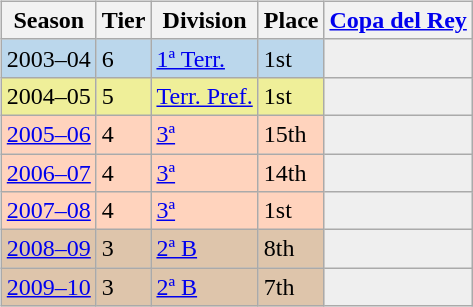<table>
<tr>
<td valign="top" width=49%><br><table class="wikitable">
<tr style="background:#f0f6fa;">
<th>Season</th>
<th>Tier</th>
<th>Division</th>
<th>Place</th>
<th><a href='#'>Copa del Rey</a></th>
</tr>
<tr>
<td style="background:#BBD7EC;">2003–04</td>
<td style="background:#BBD7EC;">6</td>
<td style="background:#BBD7EC;"><a href='#'>1ª Terr.</a></td>
<td style="background:#BBD7EC;">1st</td>
<th style="background:#efefef;"></th>
</tr>
<tr>
<td style="background:#EFEF99;">2004–05</td>
<td style="background:#EFEF99;">5</td>
<td style="background:#EFEF99;"><a href='#'>Terr. Pref.</a></td>
<td style="background:#EFEF99;">1st</td>
<th style="background:#efefef;"></th>
</tr>
<tr>
<td style="background:#FFD3BD;"><a href='#'>2005–06</a></td>
<td style="background:#FFD3BD;">4</td>
<td style="background:#FFD3BD;"><a href='#'>3ª</a></td>
<td style="background:#FFD3BD;">15th</td>
<th style="background:#efefef;"></th>
</tr>
<tr>
<td style="background:#FFD3BD;"><a href='#'>2006–07</a></td>
<td style="background:#FFD3BD;">4</td>
<td style="background:#FFD3BD;"><a href='#'>3ª</a></td>
<td style="background:#FFD3BD;">14th</td>
<th style="background:#efefef;"></th>
</tr>
<tr>
<td style="background:#FFD3BD;"><a href='#'>2007–08</a></td>
<td style="background:#FFD3BD;">4</td>
<td style="background:#FFD3BD;"><a href='#'>3ª</a></td>
<td style="background:#FFD3BD;">1st</td>
<th style="background:#efefef;"></th>
</tr>
<tr>
<td style="background:#DEC5AB;"><a href='#'>2008–09</a></td>
<td style="background:#DEC5AB;">3</td>
<td style="background:#DEC5AB;"><a href='#'>2ª B</a></td>
<td style="background:#DEC5AB;">8th</td>
<th style="background:#efefef;"></th>
</tr>
<tr>
<td style="background:#DEC5AB;"><a href='#'>2009–10</a></td>
<td style="background:#DEC5AB;">3</td>
<td style="background:#DEC5AB;"><a href='#'>2ª B</a></td>
<td style="background:#DEC5AB;">7th</td>
<th style="background:#efefef;"></th>
</tr>
</table>
</td>
</tr>
</table>
